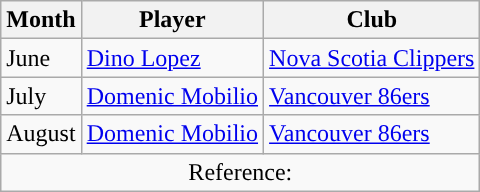<table class="wikitable">
<tr>
<th>Month</th>
<th>Player</th>
<th>Club</th>
</tr>
<tr>
<td>June</td>
<td> <a href='#'>Dino Lopez</a></td>
<td><a href='#'>Nova Scotia Clippers</a></td>
</tr>
<tr>
<td>July</td>
<td> <a href='#'>Domenic Mobilio</a></td>
<td><a href='#'>Vancouver 86ers</a></td>
</tr>
<tr>
<td>August</td>
<td> <a href='#'>Domenic Mobilio</a></td>
<td><a href='#'>Vancouver 86ers</a></td>
</tr>
<tr>
<td colspan=3 align="center">Reference:</td>
</tr>
</table>
